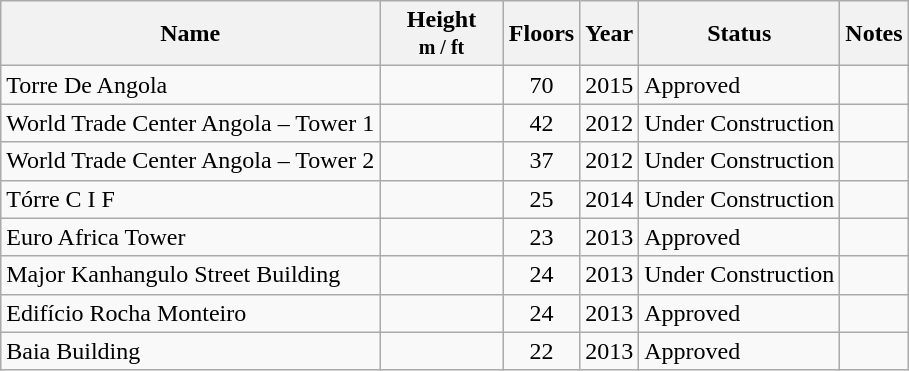<table class="wikitable sortable">
<tr>
<th>Name</th>
<th style="width:75px;">Height<br><small>m / ft</small></th>
<th>Floors</th>
<th>Year</th>
<th>Status</th>
<th class="unsortable">Notes</th>
</tr>
<tr>
<td>Torre De Angola</td>
<td></td>
<td style="text-align:center">70</td>
<td>2015</td>
<td>Approved</td>
<td></td>
</tr>
<tr>
<td>World Trade Center Angola – Tower 1</td>
<td></td>
<td style="text-align:center">42</td>
<td>2012</td>
<td>Under Construction</td>
<td></td>
</tr>
<tr>
<td>World Trade Center Angola – Tower 2</td>
<td></td>
<td style="text-align:center">37</td>
<td>2012</td>
<td>Under Construction</td>
<td></td>
</tr>
<tr>
<td>Tórre C I F</td>
<td></td>
<td style="text-align:center">25</td>
<td>2014</td>
<td>Under Construction</td>
<td></td>
</tr>
<tr>
<td>Euro Africa Tower</td>
<td></td>
<td style="text-align:center">23</td>
<td>2013</td>
<td>Approved</td>
<td></td>
</tr>
<tr>
<td>Major Kanhangulo Street Building</td>
<td></td>
<td style="text-align:center">24</td>
<td>2013</td>
<td>Under Construction</td>
<td></td>
</tr>
<tr>
<td>Edifício Rocha Monteiro</td>
<td></td>
<td style="text-align:center">24</td>
<td>2013</td>
<td>Approved</td>
<td></td>
</tr>
<tr>
<td>Baia Building</td>
<td></td>
<td style="text-align:center">22</td>
<td>2013</td>
<td>Approved</td>
<td></td>
</tr>
</table>
